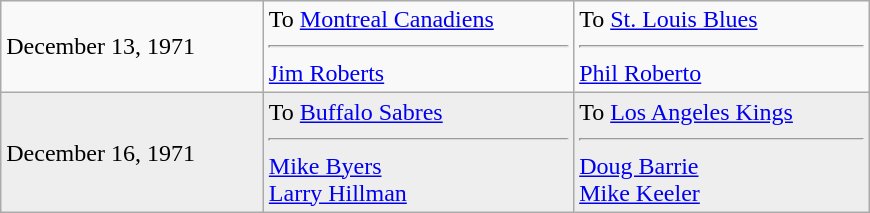<table class="wikitable" style="border:1px solid #999; width:580px;">
<tr>
<td>December 13, 1971</td>
<td valign="top">To <a href='#'>Montreal Canadiens</a><hr><a href='#'>Jim Roberts</a></td>
<td valign="top">To <a href='#'>St. Louis Blues</a><hr><a href='#'>Phil Roberto</a></td>
</tr>
<tr bgcolor="#eeeeee">
<td>December 16, 1971</td>
<td valign="top">To <a href='#'>Buffalo Sabres</a><hr><a href='#'>Mike Byers</a><br><a href='#'>Larry Hillman</a></td>
<td valign="top">To <a href='#'>Los Angeles Kings</a><hr><a href='#'>Doug Barrie</a><br><a href='#'>Mike Keeler</a></td>
</tr>
</table>
